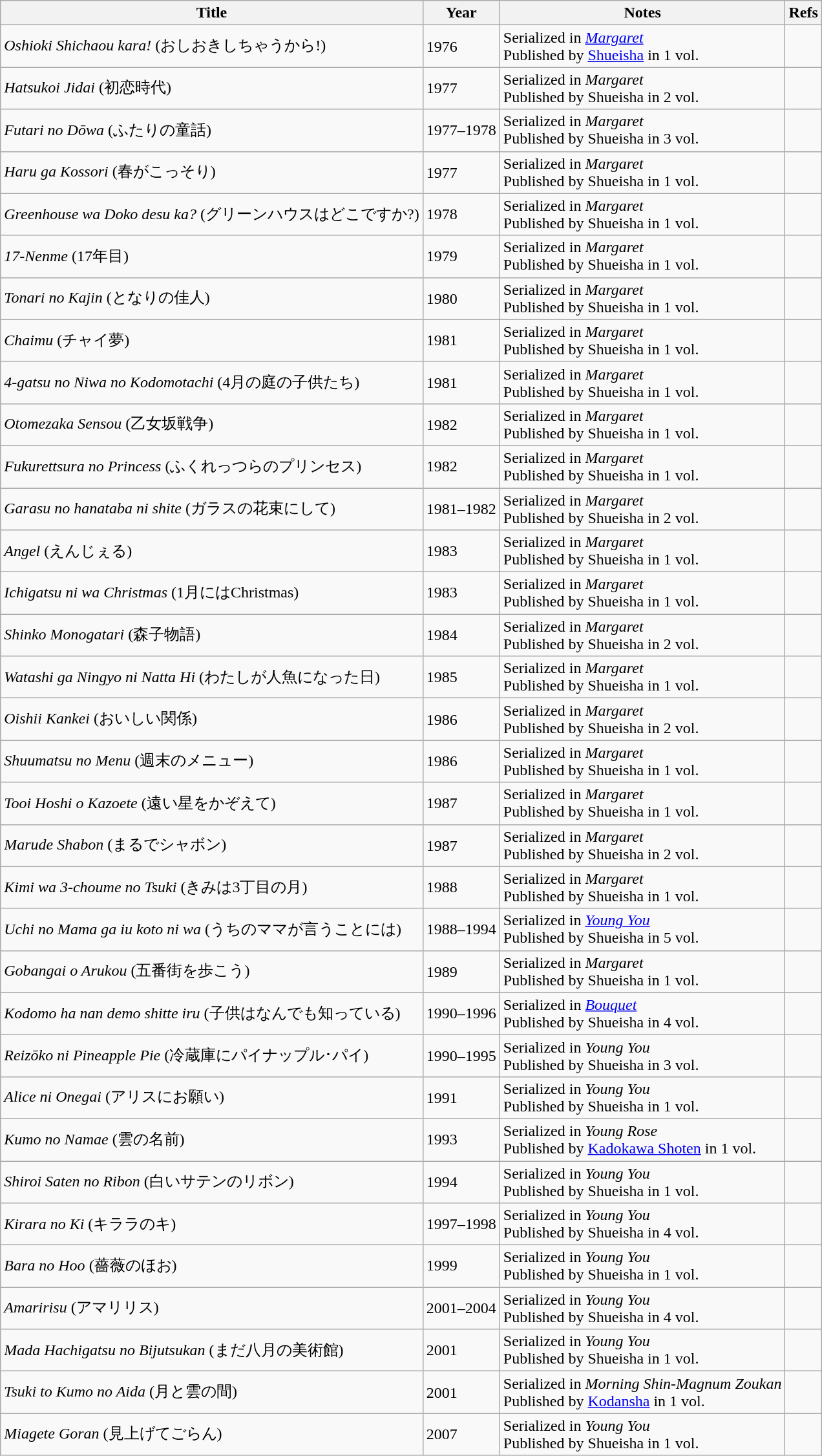<table class="wikitable sortable">
<tr>
<th>Title</th>
<th>Year</th>
<th>Notes</th>
<th>Refs</th>
</tr>
<tr>
<td><em>Oshioki Shichaou kara!</em> (おしおきしちゃうから!)</td>
<td>1976</td>
<td>Serialized in <em><a href='#'>Margaret</a></em><br>Published by <a href='#'>Shueisha</a> in 1 vol.</td>
<td></td>
</tr>
<tr>
<td><em>Hatsukoi Jidai</em> (初恋時代)</td>
<td>1977</td>
<td>Serialized in <em>Margaret</em><br>Published by Shueisha in 2 vol.</td>
<td></td>
</tr>
<tr>
<td><em>Futari no Dōwa</em> (ふたりの童話)</td>
<td>1977–1978</td>
<td>Serialized in <em>Margaret</em><br>Published by Shueisha in 3 vol.</td>
<td></td>
</tr>
<tr>
<td><em>Haru ga Kossori</em> (春がこっそり)</td>
<td>1977</td>
<td>Serialized in <em>Margaret</em><br>Published by Shueisha in 1 vol.</td>
<td></td>
</tr>
<tr>
<td><em>Greenhouse wa Doko desu ka?</em> (グリーンハウスはどこですか?)</td>
<td>1978</td>
<td>Serialized in <em>Margaret</em><br>Published by Shueisha in 1 vol.</td>
<td></td>
</tr>
<tr>
<td><em>17-Nenme</em> (17年目)</td>
<td>1979</td>
<td>Serialized in <em>Margaret</em><br>Published by Shueisha in 1 vol.</td>
<td></td>
</tr>
<tr>
<td><em>Tonari no Kajin</em> (となりの佳人)</td>
<td>1980</td>
<td>Serialized in <em>Margaret</em><br>Published by Shueisha in 1 vol.</td>
<td></td>
</tr>
<tr>
<td><em>Chaimu</em> (チャイ夢)</td>
<td>1981</td>
<td>Serialized in <em>Margaret</em><br>Published by Shueisha in 1 vol.</td>
<td></td>
</tr>
<tr>
<td><em>4-gatsu no Niwa no Kodomotachi</em> (4月の庭の子供たち)</td>
<td>1981</td>
<td>Serialized in <em>Margaret</em><br>Published by Shueisha in 1 vol.</td>
<td></td>
</tr>
<tr>
<td><em>Otomezaka Sensou</em> (乙女坂戦争)</td>
<td>1982</td>
<td>Serialized in <em>Margaret</em><br>Published by Shueisha in 1 vol.</td>
<td></td>
</tr>
<tr>
<td><em>Fukurettsura no Princess</em> (ふくれっつらのプリンセス)</td>
<td>1982</td>
<td>Serialized in <em>Margaret</em><br>Published by Shueisha in 1 vol.</td>
<td></td>
</tr>
<tr>
<td><em>Garasu no hanataba ni shite</em> (ガラスの花束にして)</td>
<td>1981–1982</td>
<td>Serialized in <em>Margaret</em><br>Published by Shueisha in 2 vol.</td>
<td></td>
</tr>
<tr>
<td><em>Angel</em> (えんじぇる)</td>
<td>1983</td>
<td>Serialized in <em>Margaret</em><br>Published by Shueisha in 1 vol.</td>
<td></td>
</tr>
<tr>
<td><em>Ichigatsu ni wa Christmas</em> (1月にはChristmas)</td>
<td>1983</td>
<td>Serialized in <em>Margaret</em><br>Published by Shueisha in 1 vol.</td>
<td></td>
</tr>
<tr>
<td><em>Shinko Monogatari</em> (森子物語)</td>
<td>1984</td>
<td>Serialized in <em>Margaret</em><br>Published by Shueisha in 2 vol.</td>
<td></td>
</tr>
<tr>
<td><em>Watashi ga Ningyo ni Natta Hi</em> (わたしが人魚になった日)</td>
<td>1985</td>
<td>Serialized in <em>Margaret</em><br>Published by Shueisha in 1 vol.</td>
<td></td>
</tr>
<tr>
<td><em>Oishii Kankei</em> (おいしい関係)</td>
<td>1986</td>
<td>Serialized in <em>Margaret</em><br>Published by Shueisha in 2 vol.</td>
<td></td>
</tr>
<tr>
<td><em>Shuumatsu no Menu</em> (週末のメニュー)</td>
<td>1986</td>
<td>Serialized in <em>Margaret</em><br>Published by Shueisha in 1 vol.</td>
<td></td>
</tr>
<tr>
<td><em>Tooi Hoshi o Kazoete</em> (遠い星をかぞえて)</td>
<td>1987</td>
<td>Serialized in <em>Margaret</em><br>Published by Shueisha in 1 vol.</td>
<td></td>
</tr>
<tr>
<td><em>Marude Shabon</em> (まるでシャボン)</td>
<td>1987</td>
<td>Serialized in <em>Margaret</em><br>Published by Shueisha in 2 vol.</td>
<td></td>
</tr>
<tr>
<td><em>Kimi wa 3-choume no Tsuki</em> (きみは3丁目の月)</td>
<td>1988</td>
<td>Serialized in <em>Margaret</em><br>Published by Shueisha in 1 vol.</td>
<td></td>
</tr>
<tr>
<td><em>Uchi no Mama ga iu koto ni wa</em> (うちのママが言うことには)</td>
<td>1988–1994</td>
<td>Serialized in <em><a href='#'>Young You</a></em><br>Published by Shueisha in 5 vol.</td>
<td></td>
</tr>
<tr>
<td><em>Gobangai o Arukou</em> (五番街を歩こう)</td>
<td>1989</td>
<td>Serialized in <em>Margaret</em><br>Published by Shueisha in 1 vol.</td>
<td></td>
</tr>
<tr>
<td><em>Kodomo ha nan demo shitte iru</em> (子供はなんでも知っている)</td>
<td>1990–1996</td>
<td>Serialized in <em><a href='#'>Bouquet</a></em><br>Published by Shueisha in 4 vol.</td>
<td></td>
</tr>
<tr>
<td><em>Reizōko ni Pineapple Pie</em> (冷蔵庫にパイナップル･パイ)</td>
<td>1990–1995</td>
<td>Serialized in <em>Young You</em><br>Published by Shueisha in 3 vol.</td>
<td></td>
</tr>
<tr>
<td><em>Alice ni Onegai</em> (アリスにお願い)</td>
<td>1991</td>
<td>Serialized in <em>Young You</em><br>Published by Shueisha in 1 vol.</td>
<td></td>
</tr>
<tr>
<td><em>Kumo no Namae</em> (雲の名前)</td>
<td>1993</td>
<td>Serialized in <em>Young Rose</em><br>Published by <a href='#'>Kadokawa Shoten</a> in 1 vol.</td>
<td></td>
</tr>
<tr>
<td><em>Shiroi Saten no Ribon</em> (白いサテンのリボン)</td>
<td>1994</td>
<td>Serialized in <em>Young You</em><br>Published by Shueisha in 1 vol.</td>
<td></td>
</tr>
<tr>
<td><em>Kirara no Ki</em> (キララのキ)</td>
<td>1997–1998</td>
<td>Serialized in <em>Young You</em><br>Published by Shueisha in 4 vol.</td>
<td></td>
</tr>
<tr>
<td><em>Bara no Hoo</em> (薔薇のほお)</td>
<td>1999</td>
<td>Serialized in <em>Young You</em><br>Published by Shueisha in 1 vol.</td>
<td></td>
</tr>
<tr>
<td><em>Amaririsu</em> (アマリリス)</td>
<td>2001–2004</td>
<td>Serialized in <em>Young You</em><br>Published by Shueisha in 4 vol.</td>
<td></td>
</tr>
<tr>
<td><em>Mada Hachigatsu no Bijutsukan</em> (まだ八月の美術館)</td>
<td>2001</td>
<td>Serialized in <em>Young You</em><br>Published by Shueisha in 1 vol.</td>
<td></td>
</tr>
<tr>
<td><em>Tsuki to Kumo no Aida</em> (月と雲の間)</td>
<td>2001</td>
<td>Serialized in <em>Morning Shin-Magnum Zoukan</em><br>Published by <a href='#'>Kodansha</a> in 1 vol.</td>
<td></td>
</tr>
<tr>
<td><em>Miagete Goran</em> (見上げてごらん)</td>
<td>2007</td>
<td>Serialized in <em>Young You</em><br>Published by Shueisha in 1 vol.</td>
<td></td>
</tr>
</table>
